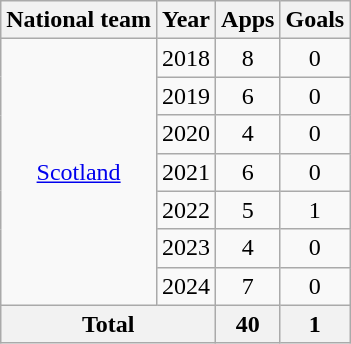<table class="wikitable" style="text-align:center">
<tr>
<th>National team</th>
<th>Year</th>
<th>Apps</th>
<th>Goals</th>
</tr>
<tr>
<td rowspan="7"><a href='#'>Scotland</a></td>
<td>2018</td>
<td>8</td>
<td>0</td>
</tr>
<tr>
<td>2019</td>
<td>6</td>
<td>0</td>
</tr>
<tr>
<td>2020</td>
<td>4</td>
<td>0</td>
</tr>
<tr>
<td>2021</td>
<td>6</td>
<td>0</td>
</tr>
<tr>
<td>2022</td>
<td>5</td>
<td>1</td>
</tr>
<tr>
<td>2023</td>
<td>4</td>
<td>0</td>
</tr>
<tr>
<td>2024</td>
<td>7</td>
<td>0</td>
</tr>
<tr>
<th colspan="2">Total</th>
<th>40</th>
<th>1</th>
</tr>
</table>
